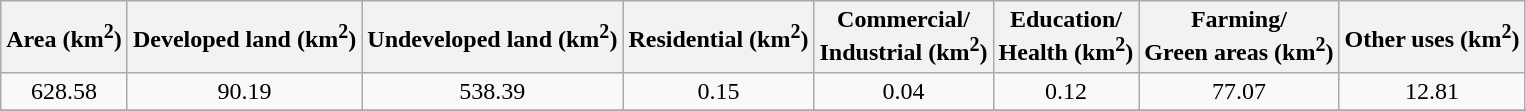<table class="wikitable" style="text-align: center;">
<tr>
<th>Area (km<sup>2</sup>)</th>
<th>Developed land (km<sup>2</sup>)</th>
<th>Undeveloped land (km<sup>2</sup>)</th>
<th>Residential (km<sup>2</sup>)</th>
<th>Commercial/<br> Industrial (km<sup>2</sup>)</th>
<th>Education/<br> Health (km<sup>2</sup>)</th>
<th>Farming/<br> Green areas (km<sup>2</sup>)</th>
<th>Other uses (km<sup>2</sup>)</th>
</tr>
<tr>
<td>628.58</td>
<td>90.19</td>
<td>538.39</td>
<td>0.15</td>
<td>0.04</td>
<td>0.12</td>
<td>77.07</td>
<td>12.81</td>
</tr>
<tr>
</tr>
</table>
